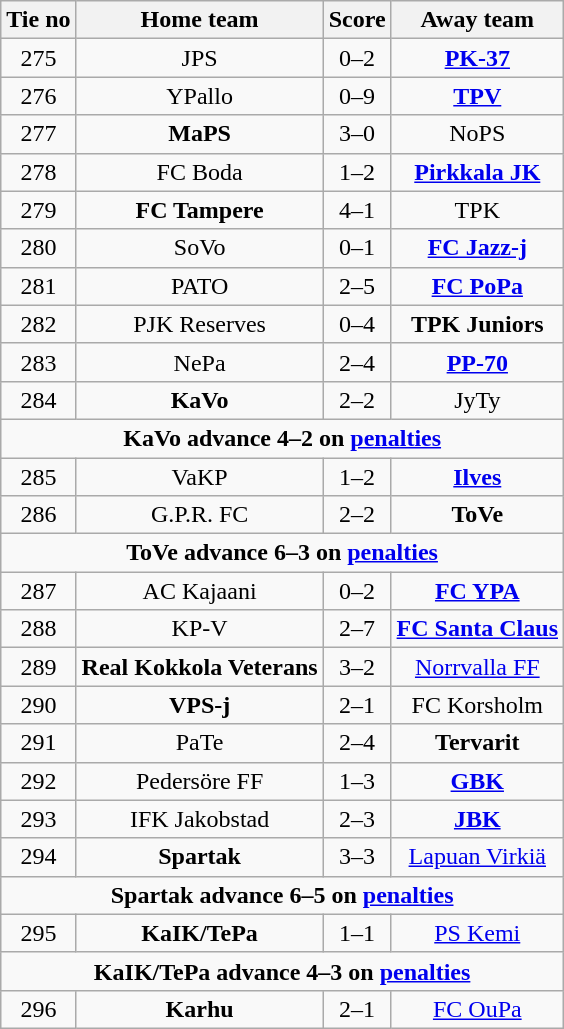<table class="wikitable" style="text-align: center">
<tr>
<th>Tie no</th>
<th>Home team</th>
<th>Score</th>
<th>Away team</th>
</tr>
<tr>
<td>275</td>
<td>JPS</td>
<td>0–2</td>
<td><strong><a href='#'>PK-37</a></strong></td>
</tr>
<tr>
<td>276</td>
<td>YPallo</td>
<td>0–9</td>
<td><strong><a href='#'>TPV</a></strong></td>
</tr>
<tr>
<td>277</td>
<td><strong>MaPS</strong></td>
<td>3–0</td>
<td>NoPS</td>
</tr>
<tr>
<td>278</td>
<td>FC Boda</td>
<td>1–2</td>
<td><strong><a href='#'>Pirkkala JK</a></strong></td>
</tr>
<tr>
<td>279</td>
<td><strong>FC Tampere</strong></td>
<td>4–1</td>
<td>TPK</td>
</tr>
<tr>
<td>280</td>
<td>SoVo</td>
<td>0–1 </td>
<td><strong><a href='#'>FC Jazz-j</a></strong></td>
</tr>
<tr>
<td>281</td>
<td>PATO</td>
<td>2–5 </td>
<td><strong><a href='#'>FC PoPa</a></strong></td>
</tr>
<tr>
<td>282</td>
<td>PJK Reserves</td>
<td>0–4</td>
<td><strong>TPK Juniors</strong></td>
</tr>
<tr>
<td>283</td>
<td>NePa</td>
<td>2–4</td>
<td><strong><a href='#'>PP-70</a></strong></td>
</tr>
<tr>
<td>284</td>
<td><strong>KaVo</strong></td>
<td>2–2 </td>
<td>JyTy</td>
</tr>
<tr>
<td colspan=4><strong>KaVo advance 4–2 on <a href='#'>penalties</a></strong></td>
</tr>
<tr>
<td>285</td>
<td>VaKP</td>
<td>1–2</td>
<td><strong><a href='#'>Ilves</a></strong></td>
</tr>
<tr>
<td>286</td>
<td>G.P.R. FC</td>
<td>2–2 </td>
<td><strong>ToVe</strong></td>
</tr>
<tr>
<td colspan=4><strong>ToVe advance 6–3 on <a href='#'>penalties</a></strong></td>
</tr>
<tr>
<td>287</td>
<td>AC Kajaani</td>
<td>0–2</td>
<td><strong><a href='#'>FC YPA</a></strong></td>
</tr>
<tr>
<td>288</td>
<td>KP-V</td>
<td>2–7</td>
<td><strong><a href='#'>FC Santa Claus</a></strong></td>
</tr>
<tr>
<td>289</td>
<td><strong>Real Kokkola Veterans</strong></td>
<td>3–2</td>
<td><a href='#'>Norrvalla FF</a></td>
</tr>
<tr>
<td>290</td>
<td><strong>VPS-j</strong></td>
<td>2–1</td>
<td>FC Korsholm</td>
</tr>
<tr>
<td>291</td>
<td>PaTe</td>
<td>2–4</td>
<td><strong>Tervarit</strong></td>
</tr>
<tr>
<td>292</td>
<td>Pedersöre FF</td>
<td>1–3</td>
<td><strong><a href='#'>GBK</a></strong></td>
</tr>
<tr>
<td>293</td>
<td>IFK Jakobstad</td>
<td>2–3</td>
<td><strong><a href='#'>JBK</a></strong></td>
</tr>
<tr>
<td>294</td>
<td><strong>Spartak</strong></td>
<td>3–3 </td>
<td><a href='#'>Lapuan Virkiä</a></td>
</tr>
<tr>
<td colspan=4><strong>Spartak advance 6–5 on <a href='#'>penalties</a></strong></td>
</tr>
<tr>
<td>295</td>
<td><strong>KaIK/TePa</strong></td>
<td>1–1 </td>
<td><a href='#'>PS Kemi</a></td>
</tr>
<tr>
<td colspan=4><strong>KaIK/TePa advance 4–3 on <a href='#'>penalties</a></strong></td>
</tr>
<tr>
<td>296</td>
<td><strong>Karhu</strong></td>
<td>2–1</td>
<td><a href='#'>FC OuPa</a></td>
</tr>
</table>
